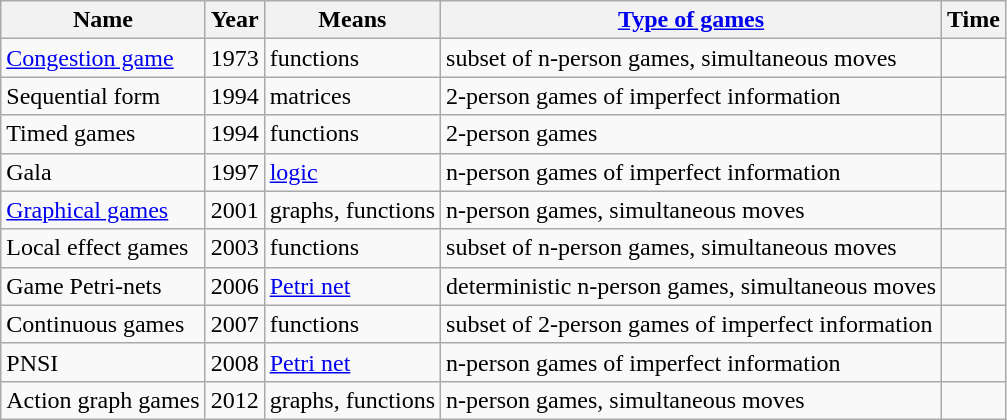<table class="wikitable sortable">
<tr>
<th>Name</th>
<th>Year</th>
<th>Means</th>
<th><a href='#'>Type of games</a></th>
<th>Time</th>
</tr>
<tr>
<td><a href='#'>Congestion game</a></td>
<td>1973</td>
<td>functions</td>
<td>subset of n-person games, simultaneous moves</td>
<td></td>
</tr>
<tr>
<td>Sequential form</td>
<td>1994</td>
<td>matrices</td>
<td>2-person games of imperfect information</td>
<td></td>
</tr>
<tr>
<td>Timed games</td>
<td>1994</td>
<td>functions</td>
<td>2-person games</td>
<td></td>
</tr>
<tr>
<td>Gala</td>
<td>1997</td>
<td><a href='#'>logic</a></td>
<td>n-person games of imperfect information</td>
<td></td>
</tr>
<tr>
<td><a href='#'>Graphical games</a></td>
<td>2001</td>
<td>graphs, functions</td>
<td>n-person games, simultaneous moves</td>
<td></td>
</tr>
<tr>
<td>Local effect games</td>
<td>2003</td>
<td>functions</td>
<td>subset of n-person games, simultaneous moves</td>
<td></td>
</tr>
<tr>
<td>Game Petri-nets</td>
<td>2006</td>
<td><a href='#'>Petri net</a></td>
<td>deterministic n-person games, simultaneous moves</td>
<td></td>
</tr>
<tr>
<td>Continuous games</td>
<td>2007</td>
<td>functions</td>
<td>subset of 2-person games of imperfect information</td>
<td></td>
</tr>
<tr>
<td>PNSI</td>
<td>2008</td>
<td><a href='#'>Petri net</a></td>
<td>n-person games of imperfect information</td>
<td></td>
</tr>
<tr>
<td>Action graph games</td>
<td>2012</td>
<td>graphs, functions</td>
<td>n-person games, simultaneous moves</td>
<td></td>
</tr>
</table>
